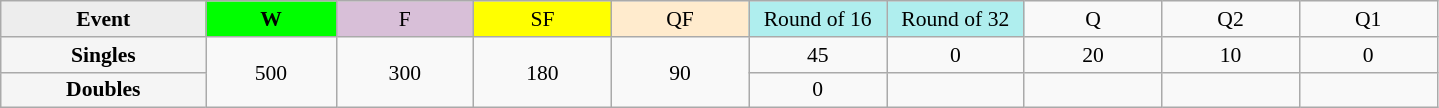<table class=wikitable style=font-size:90%;text-align:center>
<tr>
<td style="width:130px; background:#ededed;"><strong>Event</strong></td>
<td style="width:80px; background:lime;"><strong>W</strong></td>
<td style="width:85px; background:thistle;">F</td>
<td style="width:85px; background:#ff0;">SF</td>
<td style="width:85px; background:#ffebcd;">QF</td>
<td style="width:85px; background:#afeeee;">Round of 16</td>
<td style="width:85px; background:#afeeee;">Round of 32</td>
<td width=85>Q</td>
<td width=85>Q2</td>
<td width=85>Q1</td>
</tr>
<tr>
<th style="background:#f5f5f5;">Singles</th>
<td rowspan=2>500</td>
<td rowspan=2>300</td>
<td rowspan=2>180</td>
<td rowspan=2>90</td>
<td>45</td>
<td>0</td>
<td>20</td>
<td>10</td>
<td>0</td>
</tr>
<tr>
<th style="background:#f5f5f5;">Doubles</th>
<td>0</td>
<td></td>
<td></td>
<td></td>
<td></td>
</tr>
</table>
